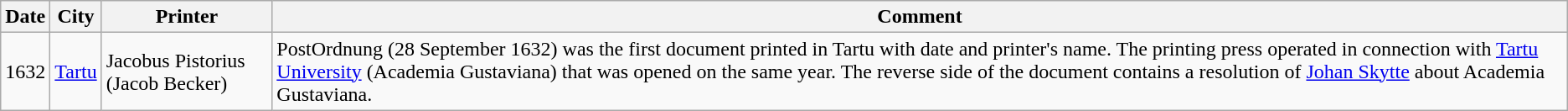<table class="wikitable">
<tr>
<th>Date</th>
<th>City</th>
<th>Printer</th>
<th>Comment</th>
</tr>
<tr>
<td>1632</td>
<td><a href='#'>Tartu</a></td>
<td>Jacobus Pistorius (Jacob Becker)</td>
<td>PostOrdnung (28 September 1632) was the first document printed in Tartu with date and printer's name. The printing press operated in connection with <a href='#'>Tartu University</a> (Academia Gustaviana) that was opened on the same year. The reverse side of the document contains a resolution of <a href='#'>Johan Skytte</a> about Academia Gustaviana.</td>
</tr>
</table>
